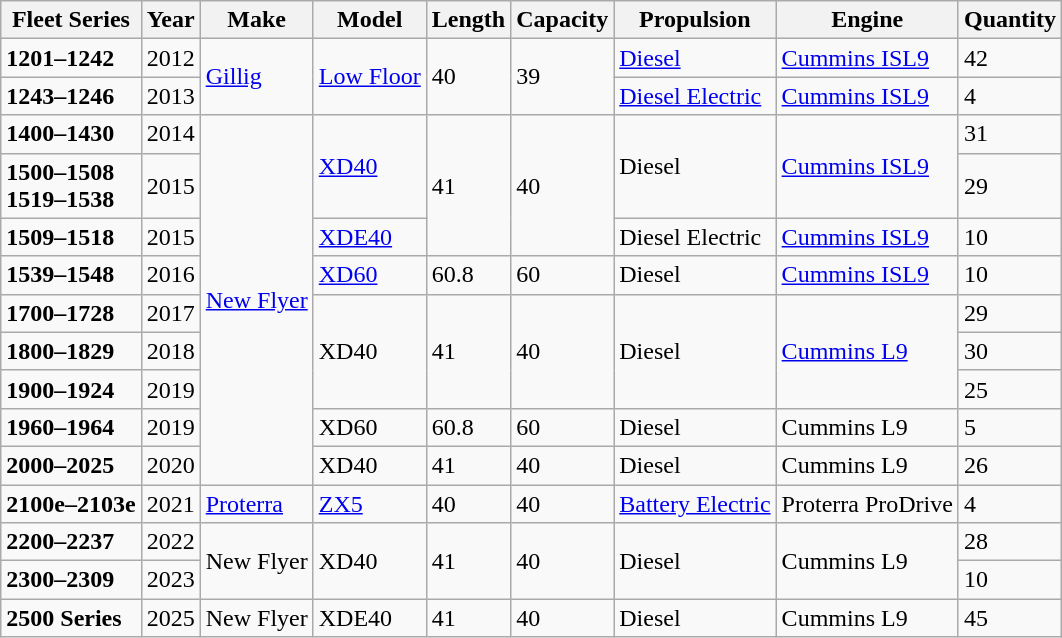<table class="wikitable">
<tr>
<th>Fleet Series</th>
<th>Year</th>
<th>Make</th>
<th>Model</th>
<th>Length</th>
<th>Capacity</th>
<th>Propulsion</th>
<th>Engine</th>
<th>Quantity</th>
</tr>
<tr>
<td><strong>1201–1242</strong></td>
<td>2012</td>
<td rowspan="2"><a href='#'>Gillig</a></td>
<td rowspan="2"><a href='#'>Low Floor</a></td>
<td rowspan="2">40</td>
<td rowspan="2">39</td>
<td><a href='#'>Diesel</a></td>
<td><a href='#'>Cummins ISL9</a></td>
<td>42</td>
</tr>
<tr>
<td><strong>1243–1246</strong></td>
<td>2013</td>
<td><a href='#'>Diesel Electric</a></td>
<td><a href='#'>Cummins ISL9</a></td>
<td>4</td>
</tr>
<tr>
<td><strong>1400–1430</strong></td>
<td>2014</td>
<td rowspan="9"><a href='#'>New Flyer</a></td>
<td rowspan="2"><a href='#'>XD40</a></td>
<td rowspan="3">41</td>
<td rowspan="3">40</td>
<td rowspan="2">Diesel</td>
<td rowspan="2"><a href='#'>Cummins ISL9</a></td>
<td>31</td>
</tr>
<tr>
<td><strong>1500–1508<br>1519–1538</strong></td>
<td>2015</td>
<td>29</td>
</tr>
<tr>
<td><strong>1509–1518</strong></td>
<td>2015</td>
<td><a href='#'>XDE40</a></td>
<td>Diesel Electric</td>
<td><a href='#'>Cummins ISL9</a></td>
<td>10</td>
</tr>
<tr>
<td><strong>1539–1548</strong></td>
<td>2016</td>
<td><a href='#'>XD60</a></td>
<td>60.8</td>
<td>60</td>
<td>Diesel</td>
<td><a href='#'>Cummins ISL9</a></td>
<td>10</td>
</tr>
<tr>
<td><strong>1700–1728</strong></td>
<td>2017</td>
<td rowspan="3">XD40</td>
<td rowspan="3">41</td>
<td rowspan="3">40</td>
<td rowspan="3">Diesel</td>
<td rowspan="3"><a href='#'>Cummins L9</a></td>
<td>29</td>
</tr>
<tr>
<td><strong>1800–1829</strong></td>
<td>2018</td>
<td>30</td>
</tr>
<tr>
<td><strong>1900–1924</strong></td>
<td>2019</td>
<td>25</td>
</tr>
<tr>
<td><strong>1960–1964</strong></td>
<td>2019</td>
<td>XD60</td>
<td>60.8</td>
<td>60</td>
<td>Diesel</td>
<td>Cummins L9</td>
<td>5</td>
</tr>
<tr>
<td><strong>2000–2025</strong></td>
<td>2020</td>
<td>XD40</td>
<td>41</td>
<td>40</td>
<td>Diesel</td>
<td>Cummins L9</td>
<td>26</td>
</tr>
<tr>
<td><strong>2100e–2103e</strong></td>
<td>2021</td>
<td><a href='#'>Proterra</a></td>
<td><a href='#'>ZX5</a></td>
<td>40</td>
<td>40</td>
<td><a href='#'>Battery Electric</a></td>
<td>Proterra ProDrive</td>
<td>4</td>
</tr>
<tr>
<td><strong>2200–2237</strong></td>
<td>2022</td>
<td rowspan="2">New Flyer</td>
<td rowspan="2">XD40</td>
<td rowspan="2">41</td>
<td rowspan="2">40</td>
<td rowspan="2">Diesel</td>
<td rowspan="2">Cummins L9</td>
<td>28</td>
</tr>
<tr>
<td><strong>2300–2309</strong></td>
<td>2023</td>
<td>10</td>
</tr>
<tr>
<td><strong>2500 Series</strong></td>
<td>2025</td>
<td rowspan="2">New Flyer</td>
<td rowspan="2">XDE40</td>
<td rowspan="2">41</td>
<td rowspan="2">40</td>
<td rowspan="2">Diesel</td>
<td rowspan="2">Cummins L9</td>
<td>45</td>
</tr>
</table>
